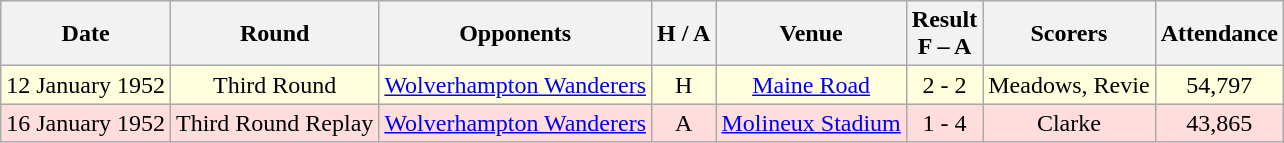<table class="wikitable" style="text-align:center">
<tr>
<th>Date</th>
<th>Round</th>
<th>Opponents</th>
<th>H / A</th>
<th>Venue</th>
<th>Result<br>F – A</th>
<th>Scorers</th>
<th>Attendance</th>
</tr>
<tr bgcolor="#ffffdd">
<td>12 January 1952</td>
<td>Third Round</td>
<td><a href='#'>Wolverhampton Wanderers</a></td>
<td>H</td>
<td><a href='#'>Maine Road</a></td>
<td>2 - 2</td>
<td>Meadows, Revie</td>
<td>54,797</td>
</tr>
<tr bgcolor="#ffdddd">
<td>16 January 1952</td>
<td>Third Round Replay</td>
<td><a href='#'>Wolverhampton Wanderers</a></td>
<td>A</td>
<td><a href='#'>Molineux Stadium</a></td>
<td>1 - 4</td>
<td>Clarke</td>
<td>43,865</td>
</tr>
</table>
